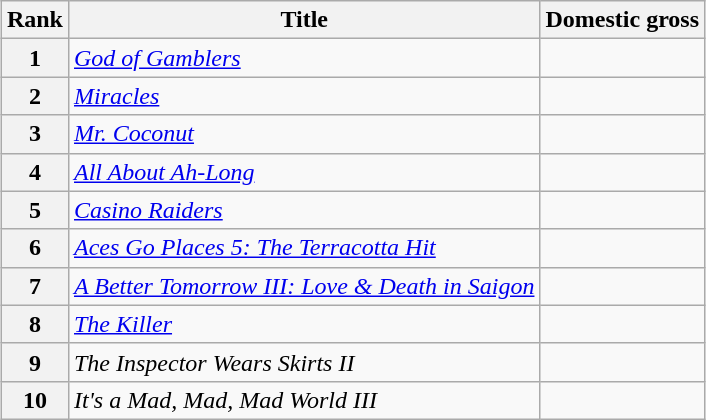<table class="wikitable sortable" style="margin:auto; margin:auto;">
<tr>
<th>Rank</th>
<th>Title</th>
<th>Domestic gross</th>
</tr>
<tr>
<th style="text-align:center;">1</th>
<td><em><a href='#'>God of Gamblers</a></em></td>
<td></td>
</tr>
<tr>
<th style="text-align:center;">2</th>
<td><em><a href='#'>Miracles</a></em></td>
<td></td>
</tr>
<tr>
<th style="text-align:center;">3</th>
<td><em><a href='#'>Mr. Coconut</a></em></td>
<td></td>
</tr>
<tr>
<th style="text-align:center;">4</th>
<td><em><a href='#'>All About Ah-Long</a></em></td>
<td></td>
</tr>
<tr>
<th style="text-align:center;">5</th>
<td><em><a href='#'>Casino Raiders</a></em></td>
<td></td>
</tr>
<tr>
<th style="text-align:center;">6</th>
<td><em><a href='#'>Aces Go Places 5: The Terracotta Hit</a></em></td>
<td></td>
</tr>
<tr>
<th style="text-align:center;">7</th>
<td><em><a href='#'>A Better Tomorrow III: Love & Death in Saigon</a></em></td>
<td></td>
</tr>
<tr>
<th style="text-align:center;">8</th>
<td><em><a href='#'>The Killer</a></em></td>
<td></td>
</tr>
<tr>
<th style="text-align:center;">9</th>
<td><em>The Inspector Wears Skirts II</em></td>
<td></td>
</tr>
<tr>
<th style="text-align:center;">10</th>
<td><em>It's a Mad, Mad, Mad World III</em></td>
<td></td>
</tr>
</table>
